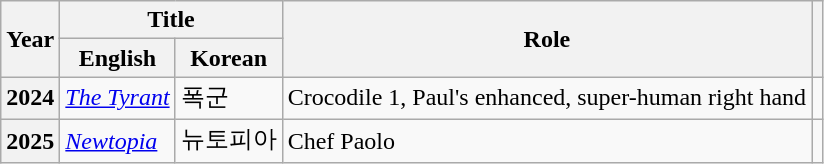<table class="wikitable plainrowheaders">
<tr>
<th rowspan="2" scope="col">Year</th>
<th colspan="2" scope="col">Title</th>
<th rowspan="2" scope="col">Role</th>
<th rowspan="2" scope="col" class="unsortable"></th>
</tr>
<tr>
<th>English</th>
<th>Korean</th>
</tr>
<tr>
<th scope="row">2024</th>
<td><em><a href='#'>The Tyrant</a></em></td>
<td>폭군</td>
<td>Crocodile 1, Paul's enhanced, super-human right hand</td>
<td></td>
</tr>
<tr>
<th>2025</th>
<td><em><a href='#'>Newtopia</a></em></td>
<td>뉴토피아</td>
<td>Chef Paolo</td>
<td></td>
</tr>
</table>
